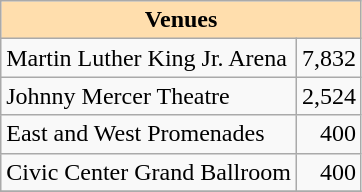<table class="wikitable">
<tr>
<th colspan="2" style="background: #ffdead;">Venues</th>
</tr>
<tr>
<td align="left">Martin Luther King Jr. Arena</td>
<td align="right">7,832<br></td>
</tr>
<tr>
<td align="left">Johnny Mercer Theatre</td>
<td align="right">2,524</td>
</tr>
<tr>
<td align="left">East and West Promenades</td>
<td align="right">400</td>
</tr>
<tr>
<td align="left">Civic Center Grand Ballroom</td>
<td align="right">400</td>
</tr>
<tr>
</tr>
</table>
